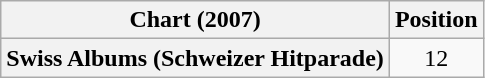<table class="wikitable plainrowheaders" style="text-align:center">
<tr>
<th scope="col">Chart (2007)</th>
<th scope="col">Position</th>
</tr>
<tr>
<th scope="row">Swiss Albums (Schweizer Hitparade)</th>
<td>12</td>
</tr>
</table>
